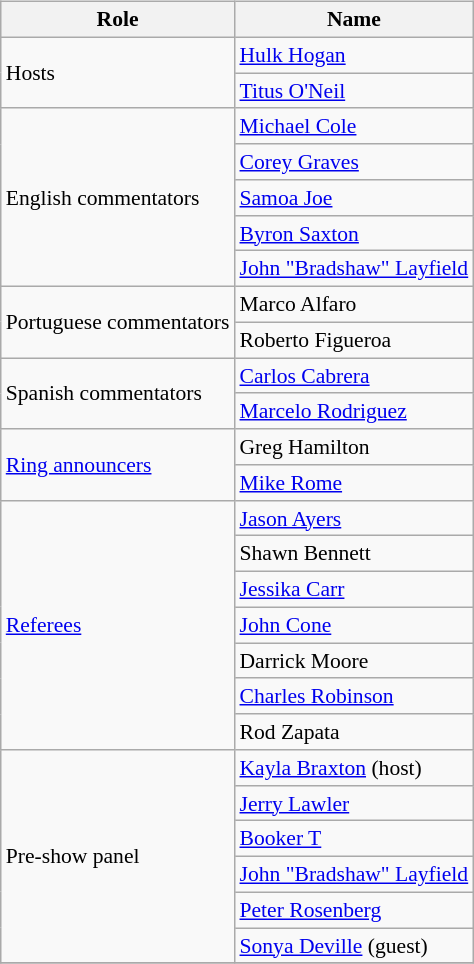<table class=wikitable style="font-size:90%; margin: 0.5em 0 0.5em 1em; float: right; clear: right;">
<tr>
<th>Role</th>
<th>Name</th>
</tr>
<tr>
<td rowspan=2>Hosts</td>
<td><a href='#'>Hulk Hogan</a></td>
</tr>
<tr>
<td><a href='#'>Titus O'Neil</a></td>
</tr>
<tr>
<td rowspan="5">English commentators</td>
<td><a href='#'>Michael Cole</a> </td>
</tr>
<tr>
<td><a href='#'>Corey Graves</a> </td>
</tr>
<tr>
<td><a href='#'>Samoa Joe</a> </td>
</tr>
<tr>
<td><a href='#'>Byron Saxton</a> </td>
</tr>
<tr>
<td><a href='#'>John "Bradshaw" Layfield</a> </td>
</tr>
<tr>
<td rowspan=2>Portuguese commentators</td>
<td>Marco Alfaro</td>
</tr>
<tr>
<td>Roberto Figueroa</td>
</tr>
<tr>
<td rowspan="2">Spanish commentators</td>
<td><a href='#'>Carlos Cabrera</a></td>
</tr>
<tr>
<td><a href='#'>Marcelo Rodriguez</a></td>
</tr>
<tr>
<td rowspan="2"><a href='#'>Ring announcers</a></td>
<td>Greg Hamilton </td>
</tr>
<tr>
<td><a href='#'>Mike Rome</a> </td>
</tr>
<tr>
<td rowspan="7"><a href='#'>Referees</a></td>
<td><a href='#'>Jason Ayers</a></td>
</tr>
<tr>
<td>Shawn Bennett</td>
</tr>
<tr>
<td><a href='#'>Jessika Carr</a></td>
</tr>
<tr>
<td><a href='#'>John Cone</a></td>
</tr>
<tr>
<td>Darrick Moore</td>
</tr>
<tr>
<td><a href='#'>Charles Robinson</a></td>
</tr>
<tr>
<td>Rod Zapata</td>
</tr>
<tr>
<td rowspan="6">Pre-show panel</td>
<td><a href='#'>Kayla Braxton</a> (host)</td>
</tr>
<tr>
<td><a href='#'>Jerry Lawler</a></td>
</tr>
<tr>
<td><a href='#'>Booker T</a></td>
</tr>
<tr>
<td><a href='#'>John "Bradshaw" Layfield</a></td>
</tr>
<tr>
<td><a href='#'>Peter Rosenberg</a></td>
</tr>
<tr>
<td><a href='#'>Sonya Deville</a> (guest)</td>
</tr>
<tr>
</tr>
</table>
